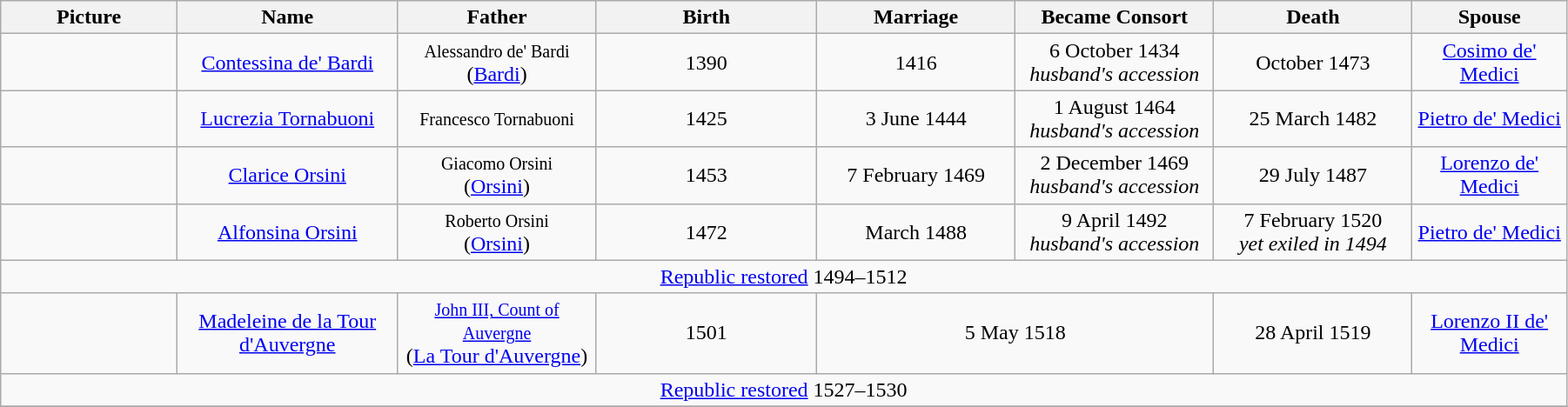<table width=95% class="wikitable">
<tr>
<th width = "8%">Picture</th>
<th width = "10%">Name</th>
<th width = "9%">Father</th>
<th width = "10%">Birth</th>
<th width = "9%">Marriage</th>
<th width = "9%">Became Consort</th>
<th width = "9%">Death</th>
<th width = "7%">Spouse</th>
</tr>
<tr>
<td align="center"></td>
<td align="center"><a href='#'>Contessina de' Bardi</a></td>
<td align="center"><small>Alessandro de' Bardi</small><br>(<a href='#'>Bardi</a>)</td>
<td align="center">1390</td>
<td align="center">1416</td>
<td align="center">6 October 1434<br><em>husband's accession</em></td>
<td align="center">October 1473</td>
<td align="center"><a href='#'>Cosimo de' Medici</a></td>
</tr>
<tr>
<td align="center"></td>
<td align="center"><a href='#'>Lucrezia Tornabuoni</a></td>
<td align="center"><small>Francesco Tornabuoni</small></td>
<td align="center">1425</td>
<td align="center">3 June 1444</td>
<td align="center">1 August 1464<br><em>husband's accession</em></td>
<td align="center">25 March 1482</td>
<td align="center"><a href='#'>Pietro de' Medici</a></td>
</tr>
<tr>
<td align="center"></td>
<td align="center"><a href='#'>Clarice Orsini</a></td>
<td align="center"><small>Giacomo Orsini</small><br>(<a href='#'>Orsini</a>)</td>
<td align="center">1453</td>
<td align="center">7 February 1469</td>
<td align="center">2 December 1469<br><em>husband's accession</em></td>
<td align="center" colspan="1">29 July 1487</td>
<td align="center"><a href='#'>Lorenzo de' Medici</a></td>
</tr>
<tr>
<td align="center"></td>
<td align="center"><a href='#'>Alfonsina Orsini</a></td>
<td align="center"><small>Roberto Orsini</small><br>(<a href='#'>Orsini</a>)</td>
<td align="center">1472</td>
<td align="center">March 1488</td>
<td align="center">9 April 1492<br><em>husband's accession</em></td>
<td align="center">7 February 1520<br><em>yet exiled in 1494</em></td>
<td align="center"><a href='#'>Pietro de' Medici</a></td>
</tr>
<tr>
<td align="center" colspan="9"><a href='#'>Republic restored</a> 1494–1512</td>
</tr>
<tr>
<td align="center"></td>
<td align="center"><a href='#'>Madeleine de la Tour d'Auvergne</a></td>
<td align="center"><small><a href='#'>John III, Count of Auvergne</a></small><br>(<a href='#'>La Tour d'Auvergne</a>)</td>
<td align="center">1501</td>
<td align="center" colspan="2">5 May 1518</td>
<td align="center" colspan="1">28 April 1519</td>
<td align="center"><a href='#'>Lorenzo II de' Medici</a></td>
</tr>
<tr>
<td align="center" colspan="9"><a href='#'>Republic restored</a> 1527–1530</td>
</tr>
<tr>
</tr>
</table>
